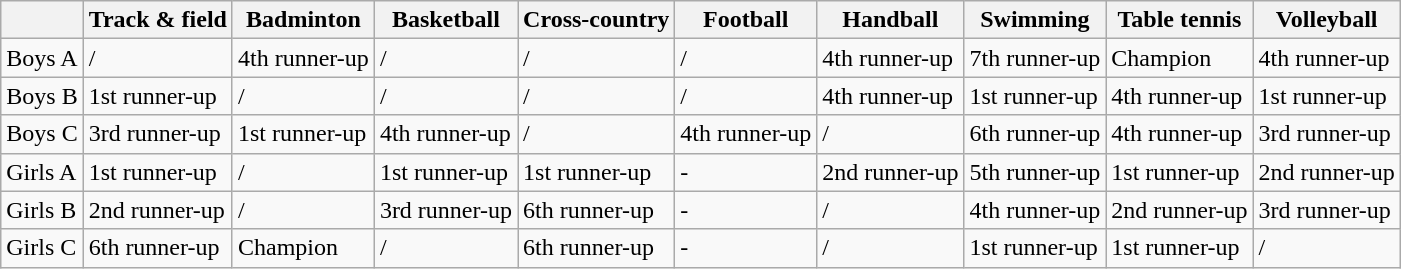<table class="wikitable">
<tr>
<th></th>
<th>Track & field</th>
<th>Badminton</th>
<th>Basketball</th>
<th>Cross-country</th>
<th>Football</th>
<th>Handball</th>
<th>Swimming</th>
<th>Table tennis</th>
<th>Volleyball</th>
</tr>
<tr>
<td>Boys A</td>
<td>/</td>
<td>4th runner-up</td>
<td>/</td>
<td>/</td>
<td>/</td>
<td>4th runner-up</td>
<td>7th runner-up</td>
<td>Champion</td>
<td>4th runner-up</td>
</tr>
<tr>
<td>Boys B</td>
<td>1st runner-up</td>
<td>/</td>
<td>/</td>
<td>/</td>
<td>/</td>
<td>4th runner-up</td>
<td>1st runner-up</td>
<td>4th runner-up</td>
<td>1st runner-up</td>
</tr>
<tr>
<td>Boys C</td>
<td>3rd runner-up</td>
<td>1st runner-up</td>
<td>4th runner-up</td>
<td>/</td>
<td>4th runner-up</td>
<td>/</td>
<td>6th runner-up</td>
<td>4th runner-up</td>
<td>3rd runner-up</td>
</tr>
<tr>
<td>Girls A</td>
<td>1st runner-up</td>
<td>/</td>
<td>1st runner-up</td>
<td>1st runner-up</td>
<td>-</td>
<td>2nd runner-up</td>
<td>5th runner-up</td>
<td>1st runner-up</td>
<td>2nd runner-up</td>
</tr>
<tr>
<td>Girls B</td>
<td>2nd runner-up</td>
<td>/</td>
<td>3rd runner-up</td>
<td>6th runner-up</td>
<td>-</td>
<td>/</td>
<td>4th runner-up</td>
<td>2nd runner-up</td>
<td>3rd runner-up</td>
</tr>
<tr>
<td>Girls C</td>
<td>6th runner-up</td>
<td>Champion</td>
<td>/</td>
<td>6th runner-up</td>
<td>-</td>
<td>/</td>
<td>1st runner-up</td>
<td>1st runner-up</td>
<td>/</td>
</tr>
</table>
